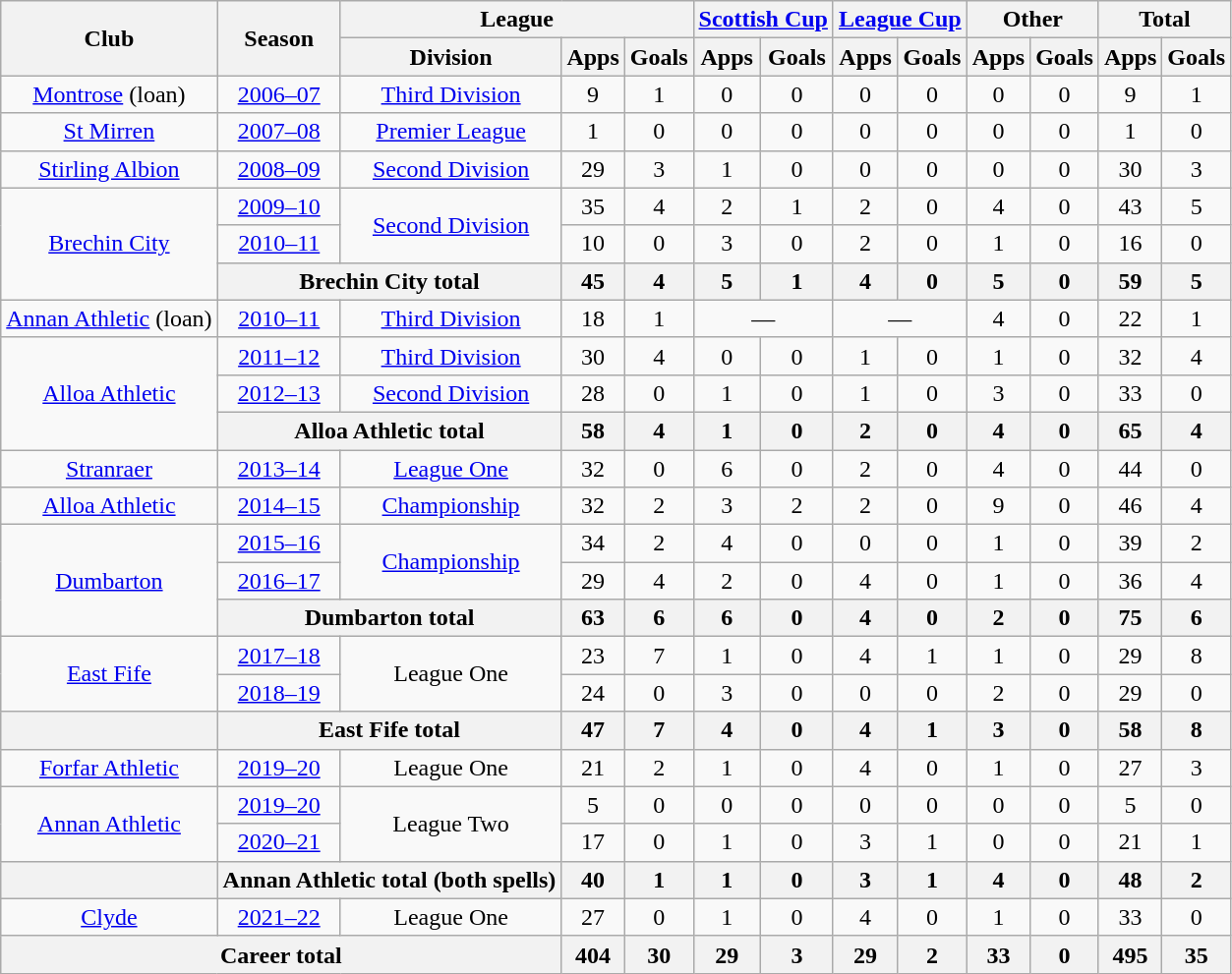<table class="wikitable" style="text-align:center">
<tr>
<th rowspan="2">Club</th>
<th rowspan="2">Season</th>
<th colspan="3">League</th>
<th colspan="2"><a href='#'>Scottish Cup</a></th>
<th colspan="2"><a href='#'>League Cup</a></th>
<th colspan="2">Other</th>
<th colspan="2">Total</th>
</tr>
<tr>
<th>Division</th>
<th>Apps</th>
<th>Goals</th>
<th>Apps</th>
<th>Goals</th>
<th>Apps</th>
<th>Goals</th>
<th>Apps</th>
<th>Goals</th>
<th>Apps</th>
<th>Goals</th>
</tr>
<tr>
<td><a href='#'>Montrose</a> (loan)</td>
<td><a href='#'>2006–07</a></td>
<td><a href='#'>Third Division</a></td>
<td>9</td>
<td>1</td>
<td>0</td>
<td>0</td>
<td>0</td>
<td>0</td>
<td>0</td>
<td>0</td>
<td>9</td>
<td>1</td>
</tr>
<tr>
<td><a href='#'>St Mirren</a></td>
<td><a href='#'>2007–08</a></td>
<td><a href='#'>Premier League</a></td>
<td>1</td>
<td>0</td>
<td>0</td>
<td>0</td>
<td>0</td>
<td>0</td>
<td>0</td>
<td>0</td>
<td>1</td>
<td>0</td>
</tr>
<tr>
<td><a href='#'>Stirling Albion</a></td>
<td><a href='#'>2008–09</a></td>
<td><a href='#'>Second Division</a></td>
<td>29</td>
<td>3</td>
<td>1</td>
<td>0</td>
<td>0</td>
<td>0</td>
<td>0</td>
<td>0</td>
<td>30</td>
<td>3</td>
</tr>
<tr>
<td rowspan="3"><a href='#'>Brechin City</a></td>
<td><a href='#'>2009–10</a></td>
<td rowspan="2"><a href='#'>Second Division</a></td>
<td>35</td>
<td>4</td>
<td>2</td>
<td>1</td>
<td>2</td>
<td>0</td>
<td>4</td>
<td>0</td>
<td>43</td>
<td>5</td>
</tr>
<tr>
<td><a href='#'>2010–11</a></td>
<td>10</td>
<td>0</td>
<td>3</td>
<td>0</td>
<td>2</td>
<td>0</td>
<td>1</td>
<td>0</td>
<td>16</td>
<td>0</td>
</tr>
<tr>
<th colspan="2">Brechin City total</th>
<th>45</th>
<th>4</th>
<th>5</th>
<th>1</th>
<th>4</th>
<th>0</th>
<th>5</th>
<th>0</th>
<th>59</th>
<th>5</th>
</tr>
<tr>
<td><a href='#'>Annan Athletic</a> (loan)</td>
<td><a href='#'>2010–11</a></td>
<td><a href='#'>Third Division</a></td>
<td>18</td>
<td>1</td>
<td colspan="2">—</td>
<td colspan="2">—</td>
<td>4</td>
<td>0</td>
<td>22</td>
<td>1</td>
</tr>
<tr>
<td rowspan="3"><a href='#'>Alloa Athletic</a></td>
<td><a href='#'>2011–12</a></td>
<td><a href='#'>Third Division</a></td>
<td>30</td>
<td>4</td>
<td>0</td>
<td>0</td>
<td>1</td>
<td>0</td>
<td>1</td>
<td>0</td>
<td>32</td>
<td>4</td>
</tr>
<tr>
<td><a href='#'>2012–13</a></td>
<td><a href='#'>Second Division</a></td>
<td>28</td>
<td>0</td>
<td>1</td>
<td>0</td>
<td>1</td>
<td>0</td>
<td>3</td>
<td>0</td>
<td>33</td>
<td>0</td>
</tr>
<tr>
<th colspan="2">Alloa Athletic total</th>
<th>58</th>
<th>4</th>
<th>1</th>
<th>0</th>
<th>2</th>
<th>0</th>
<th>4</th>
<th>0</th>
<th>65</th>
<th>4</th>
</tr>
<tr>
<td><a href='#'>Stranraer</a></td>
<td><a href='#'>2013–14</a></td>
<td><a href='#'>League One</a></td>
<td>32</td>
<td>0</td>
<td>6</td>
<td>0</td>
<td>2</td>
<td>0</td>
<td>4</td>
<td>0</td>
<td>44</td>
<td>0</td>
</tr>
<tr>
<td><a href='#'>Alloa Athletic</a></td>
<td><a href='#'>2014–15</a></td>
<td><a href='#'>Championship</a></td>
<td>32</td>
<td>2</td>
<td>3</td>
<td>2</td>
<td>2</td>
<td>0</td>
<td>9</td>
<td>0</td>
<td>46</td>
<td>4</td>
</tr>
<tr>
<td rowspan="3"><a href='#'>Dumbarton</a></td>
<td><a href='#'>2015–16</a></td>
<td rowspan="2"><a href='#'>Championship</a></td>
<td>34</td>
<td>2</td>
<td>4</td>
<td>0</td>
<td>0</td>
<td>0</td>
<td>1</td>
<td>0</td>
<td>39</td>
<td>2</td>
</tr>
<tr>
<td><a href='#'>2016–17</a></td>
<td>29</td>
<td>4</td>
<td>2</td>
<td>0</td>
<td>4</td>
<td>0</td>
<td>1</td>
<td>0</td>
<td>36</td>
<td>4</td>
</tr>
<tr>
<th colspan="2">Dumbarton total</th>
<th>63</th>
<th>6</th>
<th>6</th>
<th>0</th>
<th>4</th>
<th>0</th>
<th>2</th>
<th>0</th>
<th>75</th>
<th>6</th>
</tr>
<tr>
<td rowspan="2"><a href='#'>East Fife</a></td>
<td><a href='#'>2017–18</a></td>
<td rowspan="2">League One</td>
<td>23</td>
<td>7</td>
<td>1</td>
<td>0</td>
<td>4</td>
<td>1</td>
<td>1</td>
<td>0</td>
<td>29</td>
<td>8</td>
</tr>
<tr>
<td><a href='#'>2018–19</a></td>
<td>24</td>
<td>0</td>
<td>3</td>
<td>0</td>
<td>0</td>
<td>0</td>
<td>2</td>
<td>0</td>
<td>29</td>
<td>0</td>
</tr>
<tr>
<th></th>
<th colspan="2">East Fife total</th>
<th>47</th>
<th>7</th>
<th>4</th>
<th>0</th>
<th>4</th>
<th>1</th>
<th>3</th>
<th>0</th>
<th>58</th>
<th>8</th>
</tr>
<tr>
<td><a href='#'>Forfar Athletic</a></td>
<td><a href='#'>2019–20</a></td>
<td>League One</td>
<td>21</td>
<td>2</td>
<td>1</td>
<td>0</td>
<td>4</td>
<td>0</td>
<td>1</td>
<td>0</td>
<td>27</td>
<td>3</td>
</tr>
<tr>
<td rowspan="2"><a href='#'>Annan Athletic</a></td>
<td><a href='#'>2019–20</a></td>
<td rowspan="2">League Two</td>
<td>5</td>
<td>0</td>
<td>0</td>
<td>0</td>
<td>0</td>
<td>0</td>
<td>0</td>
<td>0</td>
<td>5</td>
<td>0</td>
</tr>
<tr>
<td><a href='#'>2020–21</a></td>
<td>17</td>
<td>0</td>
<td>1</td>
<td>0</td>
<td>3</td>
<td>1</td>
<td>0</td>
<td>0</td>
<td>21</td>
<td>1</td>
</tr>
<tr>
<th></th>
<th colspan="2">Annan Athletic total (both spells)</th>
<th>40</th>
<th>1</th>
<th>1</th>
<th>0</th>
<th>3</th>
<th>1</th>
<th>4</th>
<th>0</th>
<th>48</th>
<th>2</th>
</tr>
<tr>
<td><a href='#'>Clyde</a></td>
<td><a href='#'>2021–22</a></td>
<td>League One</td>
<td>27</td>
<td>0</td>
<td>1</td>
<td>0</td>
<td>4</td>
<td>0</td>
<td>1</td>
<td>0</td>
<td>33</td>
<td>0</td>
</tr>
<tr>
<th colspan="3">Career total</th>
<th>404</th>
<th>30</th>
<th>29</th>
<th>3</th>
<th>29</th>
<th>2</th>
<th>33</th>
<th>0</th>
<th>495</th>
<th>35</th>
</tr>
</table>
